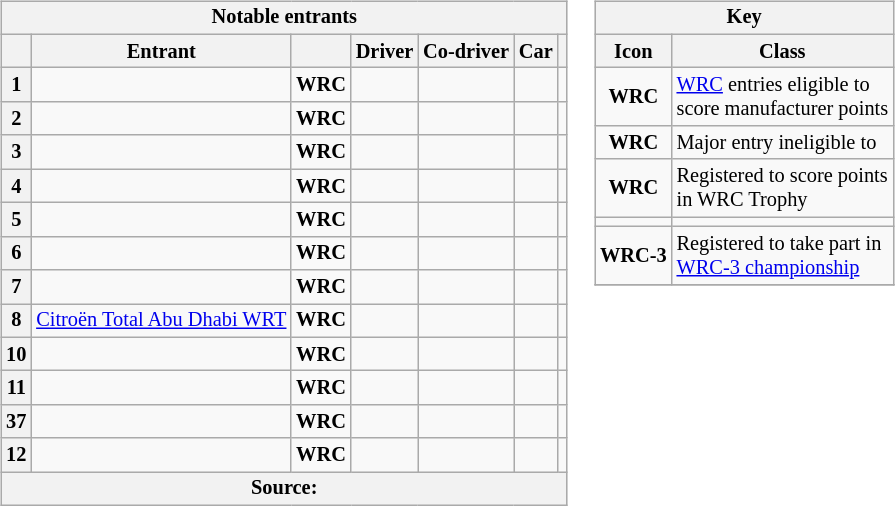<table>
<tr>
<td><br><table class="wikitable plainrowheaders sortable" style="font-size: 85%">
<tr>
<th scope=row colspan="7" style="text-align: center;"><strong>Notable entrants</strong></th>
</tr>
<tr>
<th scope=col></th>
<th scope=col>Entrant</th>
<th scope=col></th>
<th scope=col>Driver</th>
<th scope=col>Co-driver</th>
<th scope=col>Car</th>
<th scope=col></th>
</tr>
<tr>
<th scope=row style="text-align: center;">1</th>
<td></td>
<td align="center"><strong><span>WRC</span></strong></td>
<td></td>
<td></td>
<td></td>
<td align="center"></td>
</tr>
<tr>
<th scope=row style="text-align: center;">2</th>
<td></td>
<td align="center"><strong><span>WRC</span></strong></td>
<td></td>
<td></td>
<td></td>
<td align="center"></td>
</tr>
<tr>
<th scope=row style="text-align: center;">3</th>
<td></td>
<td align="center"><strong><span>WRC</span></strong></td>
<td></td>
<td></td>
<td></td>
<td align="center"></td>
</tr>
<tr>
<th scope=row style="text-align: center;">4</th>
<td></td>
<td align="center"><strong><span>WRC</span></strong></td>
<td></td>
<td></td>
<td></td>
<td align="center"></td>
</tr>
<tr>
<th scope=row style="text-align: center;">5</th>
<td></td>
<td align="center"><strong><span>WRC</span></strong></td>
<td></td>
<td></td>
<td></td>
<td align="center"></td>
</tr>
<tr>
<th scope=row style="text-align: center;">6</th>
<td></td>
<td align="center"><strong><span>WRC</span></strong></td>
<td></td>
<td></td>
<td></td>
<td align="center"></td>
</tr>
<tr>
<th scope=row style="text-align: center;">7</th>
<td></td>
<td align="center"><strong><span>WRC</span></strong></td>
<td></td>
<td></td>
<td></td>
<td align="center"></td>
</tr>
<tr>
<th scope=row style="text-align: center;">8</th>
<td> <a href='#'>Citroën Total Abu Dhabi WRT</a></td>
<td align="center"><strong><span>WRC</span></strong></td>
<td></td>
<td></td>
<td></td>
<td align="center"></td>
</tr>
<tr>
<th scope=row style="text-align: center;">10</th>
<td></td>
<td align="center"><strong><span>WRC</span></strong></td>
<td></td>
<td></td>
<td></td>
<td align="center"></td>
</tr>
<tr>
<th scope=row style="text-align: center;">11</th>
<td></td>
<td align="center"><strong><span>WRC</span></strong></td>
<td></td>
<td></td>
<td></td>
<td align="center"></td>
</tr>
<tr>
<th scope=row style="text-align: center;">37</th>
<td></td>
<td align="center"><strong><span>WRC</span></strong></td>
<td></td>
<td></td>
<td></td>
<td align="center"></td>
</tr>
<tr>
<th scope=row style="text-align: center;">12</th>
<td></td>
<td align="center"><strong><span>WRC</span></strong></td>
<td></td>
<td></td>
<td></td>
<td align="center"></td>
</tr>
<tr>
<th colspan="7">Source:</th>
</tr>
</table>
</td>
<td valign="top"><br><table align="right" class="wikitable" style="font-size: 85%;">
<tr>
<th colspan="2">Key</th>
</tr>
<tr>
<th>Icon</th>
<th>Class</th>
</tr>
<tr>
<td align="center"><strong><span>WRC</span></strong></td>
<td><a href='#'>WRC</a> entries eligible to<br>score manufacturer points</td>
</tr>
<tr>
<td align="center"><strong><span>WRC</span></strong></td>
<td>Major entry ineligible to<br></td>
</tr>
<tr>
<td align="center"><strong><span>WRC</span></strong></td>
<td>Registered to score points<br> in WRC Trophy</td>
</tr>
<tr>
<td align="center"><strong><span></span></strong></td>
<td></td>
</tr>
<tr>
<td align="center"><strong><span>WRC-3</span></strong></td>
<td>Registered to take part in<br><a href='#'>WRC-3 championship</a></td>
</tr>
<tr>
</tr>
</table>
</td>
</tr>
</table>
